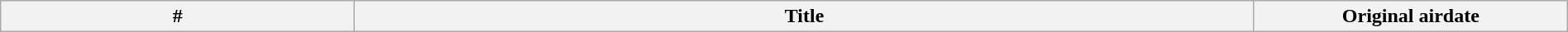<table class="wikitable plainrowheaders"  style="width:100%; background:#fff;">
<tr>
<th>#</th>
<th>Title</th>
<th style="width:20%;">Original airdate<br>

</th>
</tr>
</table>
